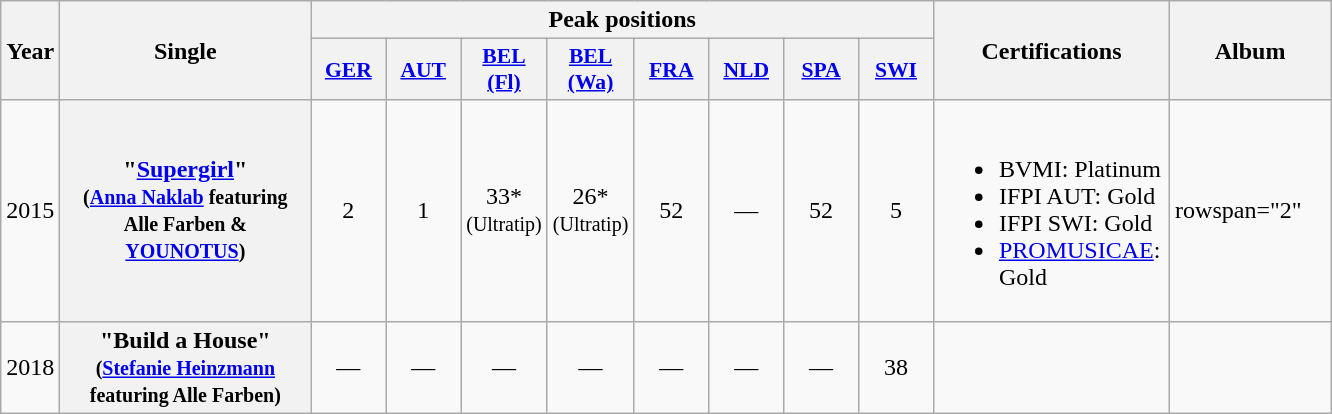<table class="wikitable plainrowheaders">
<tr>
<th align="center" rowspan="2" width="10">Year</th>
<th align="center" rowspan="2" width="160">Single</th>
<th align="center" colspan="8" width="20">Peak positions</th>
<th align="center" rowspan="2" width="150">Certifications</th>
<th align="center" rowspan="2" width="100">Album</th>
</tr>
<tr>
<th scope="col" style="width:3em;font-size:90%;"><a href='#'>GER</a><br></th>
<th scope="col" style="width:3em;font-size:90%;"><a href='#'>AUT</a><br></th>
<th scope="col" style="width:3em;font-size:90%;"><a href='#'>BEL<br>(Fl)</a><br></th>
<th scope="col" style="width:3em;font-size:90%;"><a href='#'>BEL<br>(Wa)</a><br></th>
<th scope="col" style="width:3em;font-size:90%;"><a href='#'>FRA</a><br></th>
<th scope="col" style="width:3em;font-size:90%;"><a href='#'>NLD</a><br></th>
<th scope="col" style="width:3em;font-size:90%;"><a href='#'>SPA</a><br></th>
<th scope="col" style="width:3em;font-size:90%;"><a href='#'>SWI</a><br></th>
</tr>
<tr>
<td style="text-align:center;">2015</td>
<th scope="row">"<a href='#'>Supergirl</a>"<br><small>(<a href='#'>Anna Naklab</a> featuring Alle Farben & <a href='#'>YOUNOTUS</a>)</small></th>
<td style="text-align:center;">2</td>
<td style="text-align:center;">1</td>
<td style="text-align:center;">33*<br><small>(Ultratip)</small></td>
<td style="text-align:center;">26*<br><small>(Ultratip)</small></td>
<td style="text-align:center;">52</td>
<td style="text-align:center;">—</td>
<td style="text-align:center;">52</td>
<td style="text-align:center;">5</td>
<td><br><ul><li>BVMI: Platinum</li><li>IFPI AUT: Gold</li><li>IFPI SWI: Gold</li><li><a href='#'>PROMUSICAE</a>: Gold</li></ul></td>
<td>rowspan="2" </td>
</tr>
<tr>
<td style="text-align:center;">2018</td>
<th scope="row">"Build a House"<br><small>(<a href='#'>Stefanie Heinzmann</a> featuring Alle Farben)</small></th>
<td style="text-align:center;">—</td>
<td style="text-align:center;">—</td>
<td style="text-align:center;">—</td>
<td style="text-align:center;">—</td>
<td style="text-align:center;">—</td>
<td style="text-align:center;">—</td>
<td style="text-align:center;">—</td>
<td style="text-align:center;">38</td>
<td></td>
</tr>
</table>
